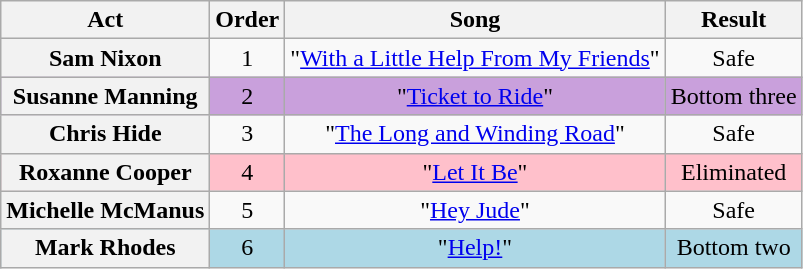<table class="wikitable plainrowheaders" style="text-align:center;">
<tr>
<th scope="col">Act</th>
<th scope="col">Order</th>
<th scope="col">Song</th>
<th scope="col">Result</th>
</tr>
<tr>
<th scope="row">Sam Nixon</th>
<td>1</td>
<td>"<a href='#'>With a Little Help From My Friends</a>"</td>
<td>Safe</td>
</tr>
<tr style="background:#C9A0DC;">
<th scope="row">Susanne Manning</th>
<td>2</td>
<td>"<a href='#'>Ticket to Ride</a>"</td>
<td>Bottom three</td>
</tr>
<tr>
<th scope="row">Chris Hide</th>
<td>3</td>
<td>"<a href='#'>The Long and Winding Road</a>"</td>
<td>Safe</td>
</tr>
<tr style="background:pink;">
<th scope="row">Roxanne Cooper</th>
<td>4</td>
<td>"<a href='#'>Let It Be</a>"</td>
<td>Eliminated</td>
</tr>
<tr>
<th scope="row">Michelle McManus</th>
<td>5</td>
<td>"<a href='#'>Hey Jude</a>"</td>
<td>Safe</td>
</tr>
<tr style="background:lightblue;">
<th scope="row">Mark Rhodes</th>
<td>6</td>
<td>"<a href='#'>Help!</a>"</td>
<td>Bottom two</td>
</tr>
</table>
